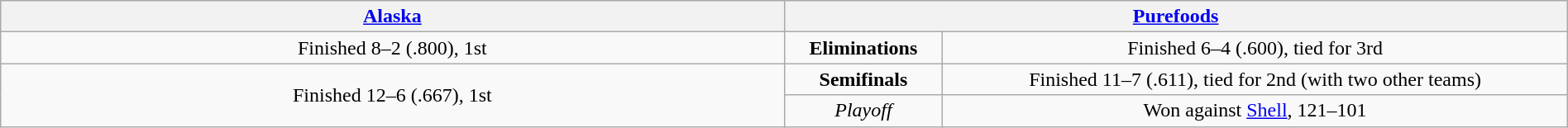<table class="wikitable" style="width:100%;">
<tr align=center>
<th colspan="2" style="width:45%;"><a href='#'>Alaska</a></th>
<th colspan="2" style="width:45%;"><a href='#'>Purefoods</a></th>
</tr>
<tr align=center>
<td>Finished 8–2 (.800), 1st</td>
<td colspan=2><strong>Eliminations</strong></td>
<td>Finished 6–4 (.600), tied for 3rd</td>
</tr>
<tr align=center>
<td rowspan=2>Finished 12–6 (.667), 1st</td>
<td colspan=2><strong>Semifinals</strong></td>
<td>Finished 11–7 (.611), tied for 2nd (with two other teams)</td>
</tr>
<tr align=center>
<td colspan=2><em>Playoff</em></td>
<td>Won against <a href='#'>Shell</a>, 121–101</td>
</tr>
</table>
